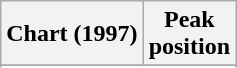<table class="wikitable sortable plainrowheaders">
<tr>
<th>Chart (1997)</th>
<th>Peak<br>position</th>
</tr>
<tr>
</tr>
<tr>
</tr>
<tr>
</tr>
</table>
